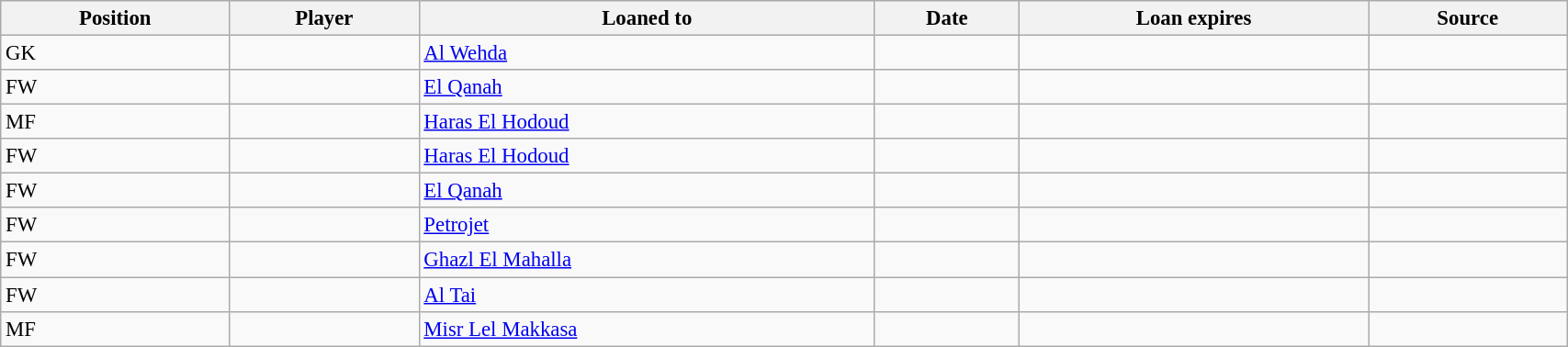<table class="wikitable sortable" style="width:90%; text-align:center; font-size:95%; text-align:left">
<tr>
<th>Position</th>
<th>Player</th>
<th>Loaned to</th>
<th>Date</th>
<th>Loan expires</th>
<th>Source</th>
</tr>
<tr>
<td>GK</td>
<td></td>
<td> <a href='#'>Al Wehda</a></td>
<td></td>
<td></td>
<td></td>
</tr>
<tr>
<td>FW</td>
<td></td>
<td> <a href='#'>El Qanah</a></td>
<td></td>
<td></td>
<td></td>
</tr>
<tr>
<td>MF</td>
<td></td>
<td> <a href='#'>Haras El Hodoud</a></td>
<td></td>
<td></td>
<td></td>
</tr>
<tr>
<td>FW</td>
<td></td>
<td> <a href='#'>Haras El Hodoud</a></td>
<td></td>
<td></td>
<td></td>
</tr>
<tr>
<td>FW</td>
<td></td>
<td> <a href='#'>El Qanah</a></td>
<td></td>
<td></td>
<td></td>
</tr>
<tr>
<td>FW</td>
<td></td>
<td> <a href='#'>Petrojet</a></td>
<td></td>
<td></td>
<td></td>
</tr>
<tr>
<td>FW</td>
<td></td>
<td> <a href='#'>Ghazl El Mahalla</a></td>
<td></td>
<td></td>
<td></td>
</tr>
<tr>
<td>FW</td>
<td></td>
<td> <a href='#'>Al Tai</a></td>
<td></td>
<td></td>
<td></td>
</tr>
<tr>
<td>MF</td>
<td></td>
<td> <a href='#'>Misr Lel Makkasa</a></td>
<td></td>
<td></td>
<td></td>
</tr>
</table>
